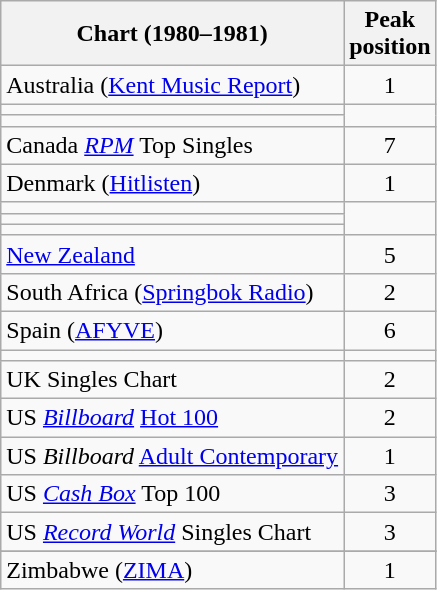<table class="wikitable sortable">
<tr>
<th>Chart (1980–1981)</th>
<th>Peak<br>position</th>
</tr>
<tr>
<td>Australia (<a href='#'>Kent Music Report</a>)</td>
<td style="text-align:center;">1</td>
</tr>
<tr>
<td></td>
</tr>
<tr>
<td></td>
</tr>
<tr>
<td>Canada <em><a href='#'>RPM</a></em> Top Singles</td>
<td style="text-align:center;">7</td>
</tr>
<tr>
<td>Denmark (<a href='#'>Hitlisten</a>)</td>
<td style="text-align:center;">1</td>
</tr>
<tr>
<td></td>
</tr>
<tr>
<td></td>
</tr>
<tr>
<td></td>
</tr>
<tr>
<td><a href='#'>New Zealand</a></td>
<td style="text-align:center;">5</td>
</tr>
<tr>
<td>South Africa (<a href='#'>Springbok Radio</a>)</td>
<td align="center">2</td>
</tr>
<tr>
<td>Spain (<a href='#'>AFYVE</a>)</td>
<td style="text-align:center;">6</td>
</tr>
<tr>
<td></td>
</tr>
<tr>
<td>UK Singles Chart</td>
<td style="text-align:center;">2</td>
</tr>
<tr>
<td>US <em><a href='#'>Billboard</a></em> <a href='#'>Hot 100</a></td>
<td style="text-align:center;">2</td>
</tr>
<tr>
<td>US <em>Billboard</em> <a href='#'>Adult Contemporary</a></td>
<td style="text-align:center;">1</td>
</tr>
<tr>
<td>US <a href='#'><em>Cash Box</em></a> Top 100</td>
<td align="center">3</td>
</tr>
<tr>
<td>US <em><a href='#'>Record World</a></em> Singles Chart</td>
<td align="center">3</td>
</tr>
<tr>
</tr>
<tr>
<td>Zimbabwe (<a href='#'>ZIMA</a>)</td>
<td style="text-align:center;">1</td>
</tr>
</table>
